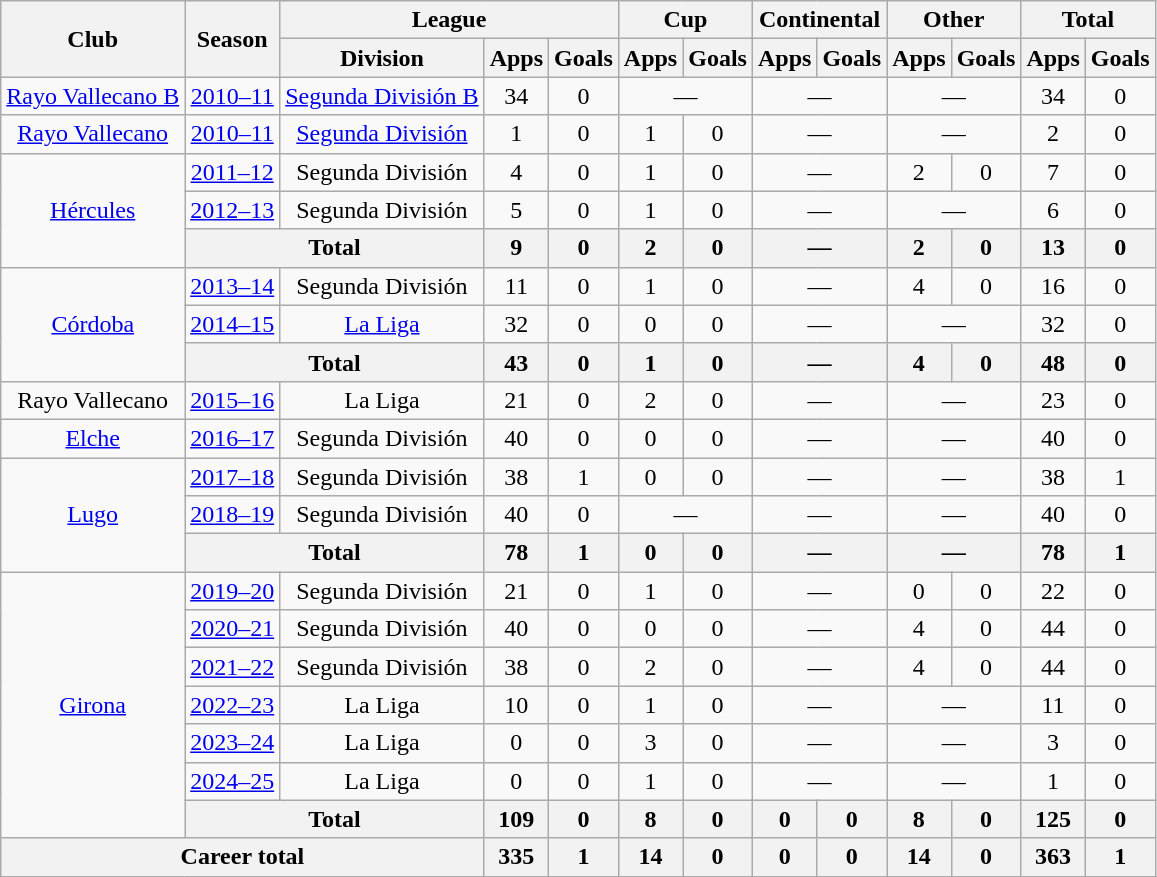<table class=wikitable style=text-align:center>
<tr>
<th rowspan="2">Club</th>
<th rowspan="2">Season</th>
<th colspan="3">League</th>
<th colspan="2">Cup</th>
<th colspan="2">Continental</th>
<th colspan="2">Other</th>
<th colspan="2">Total</th>
</tr>
<tr>
<th>Division</th>
<th>Apps</th>
<th>Goals</th>
<th>Apps</th>
<th>Goals</th>
<th>Apps</th>
<th>Goals</th>
<th>Apps</th>
<th>Goals</th>
<th>Apps</th>
<th>Goals</th>
</tr>
<tr>
<td><a href='#'>Rayo Vallecano B</a></td>
<td><a href='#'>2010–11</a></td>
<td><a href='#'>Segunda División B</a></td>
<td>34</td>
<td>0</td>
<td colspan="2">—</td>
<td colspan="2">—</td>
<td colspan="2">—</td>
<td>34</td>
<td>0</td>
</tr>
<tr>
<td><a href='#'>Rayo Vallecano</a></td>
<td><a href='#'>2010–11</a></td>
<td><a href='#'>Segunda División</a></td>
<td>1</td>
<td>0</td>
<td>1</td>
<td>0</td>
<td colspan="2">—</td>
<td colspan="2">—</td>
<td>2</td>
<td>0</td>
</tr>
<tr>
<td rowspan="3"><a href='#'>Hércules</a></td>
<td><a href='#'>2011–12</a></td>
<td>Segunda División</td>
<td>4</td>
<td>0</td>
<td>1</td>
<td>0</td>
<td colspan="2">—</td>
<td>2</td>
<td>0</td>
<td>7</td>
<td>0</td>
</tr>
<tr>
<td><a href='#'>2012–13</a></td>
<td>Segunda División</td>
<td>5</td>
<td>0</td>
<td>1</td>
<td>0</td>
<td colspan="2">—</td>
<td colspan="2">—</td>
<td>6</td>
<td>0</td>
</tr>
<tr>
<th colspan="2">Total</th>
<th>9</th>
<th>0</th>
<th>2</th>
<th>0</th>
<th colspan="2">—</th>
<th>2</th>
<th>0</th>
<th>13</th>
<th>0</th>
</tr>
<tr>
<td rowspan="3"><a href='#'>Córdoba</a></td>
<td><a href='#'>2013–14</a></td>
<td>Segunda División</td>
<td>11</td>
<td>0</td>
<td>1</td>
<td>0</td>
<td colspan="2">—</td>
<td>4</td>
<td>0</td>
<td>16</td>
<td>0</td>
</tr>
<tr>
<td><a href='#'>2014–15</a></td>
<td><a href='#'>La Liga</a></td>
<td>32</td>
<td>0</td>
<td>0</td>
<td>0</td>
<td colspan="2">—</td>
<td colspan="2">—</td>
<td>32</td>
<td>0</td>
</tr>
<tr>
<th colspan="2">Total</th>
<th>43</th>
<th>0</th>
<th>1</th>
<th>0</th>
<th colspan="2">—</th>
<th>4</th>
<th>0</th>
<th>48</th>
<th>0</th>
</tr>
<tr>
<td>Rayo Vallecano</td>
<td><a href='#'>2015–16</a></td>
<td>La Liga</td>
<td>21</td>
<td>0</td>
<td>2</td>
<td>0</td>
<td colspan="2">—</td>
<td colspan="2">—</td>
<td>23</td>
<td>0</td>
</tr>
<tr>
<td><a href='#'>Elche</a></td>
<td><a href='#'>2016–17</a></td>
<td>Segunda División</td>
<td>40</td>
<td>0</td>
<td>0</td>
<td>0</td>
<td colspan="2">—</td>
<td colspan="2">—</td>
<td>40</td>
<td>0</td>
</tr>
<tr>
<td rowspan="3"><a href='#'>Lugo</a></td>
<td><a href='#'>2017–18</a></td>
<td>Segunda División</td>
<td>38</td>
<td>1</td>
<td>0</td>
<td>0</td>
<td colspan="2">—</td>
<td colspan="2">—</td>
<td>38</td>
<td>1</td>
</tr>
<tr>
<td><a href='#'>2018–19</a></td>
<td>Segunda División</td>
<td>40</td>
<td>0</td>
<td colspan="2">—</td>
<td colspan="2">—</td>
<td colspan="2">—</td>
<td>40</td>
<td>0</td>
</tr>
<tr>
<th colspan="2">Total</th>
<th>78</th>
<th>1</th>
<th>0</th>
<th>0</th>
<th colspan="2">—</th>
<th colspan="2">—</th>
<th>78</th>
<th>1</th>
</tr>
<tr>
<td rowspan="7"><a href='#'>Girona</a></td>
<td><a href='#'>2019–20</a></td>
<td>Segunda División</td>
<td>21</td>
<td>0</td>
<td>1</td>
<td>0</td>
<td colspan="2">—</td>
<td>0</td>
<td>0</td>
<td>22</td>
<td>0</td>
</tr>
<tr>
<td><a href='#'>2020–21</a></td>
<td>Segunda División</td>
<td>40</td>
<td>0</td>
<td>0</td>
<td>0</td>
<td colspan="2">—</td>
<td>4</td>
<td>0</td>
<td>44</td>
<td>0</td>
</tr>
<tr>
<td><a href='#'>2021–22</a></td>
<td>Segunda División</td>
<td>38</td>
<td>0</td>
<td>2</td>
<td>0</td>
<td colspan="2">—</td>
<td>4</td>
<td>0</td>
<td>44</td>
<td>0</td>
</tr>
<tr>
<td><a href='#'>2022–23</a></td>
<td>La Liga</td>
<td>10</td>
<td>0</td>
<td>1</td>
<td>0</td>
<td colspan="2">—</td>
<td colspan="2">—</td>
<td>11</td>
<td>0</td>
</tr>
<tr>
<td><a href='#'>2023–24</a></td>
<td>La Liga</td>
<td>0</td>
<td>0</td>
<td>3</td>
<td>0</td>
<td colspan="2">—</td>
<td colspan="2">—</td>
<td>3</td>
<td>0</td>
</tr>
<tr>
<td><a href='#'>2024–25</a></td>
<td>La Liga</td>
<td>0</td>
<td>0</td>
<td>1</td>
<td>0</td>
<td colspan="2">—</td>
<td colspan="2">—</td>
<td>1</td>
<td>0</td>
</tr>
<tr>
<th colspan="2">Total</th>
<th>109</th>
<th>0</th>
<th>8</th>
<th>0</th>
<th>0</th>
<th>0</th>
<th>8</th>
<th>0</th>
<th>125</th>
<th>0</th>
</tr>
<tr>
<th colspan="3">Career total</th>
<th>335</th>
<th>1</th>
<th>14</th>
<th>0</th>
<th>0</th>
<th>0</th>
<th>14</th>
<th>0</th>
<th>363</th>
<th>1</th>
</tr>
</table>
